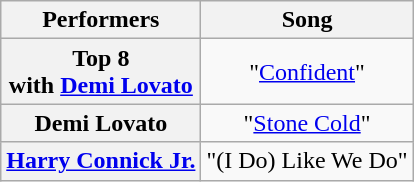<table class="wikitable unsortable" style="text-align:center;">
<tr>
<th scope="col">Performers</th>
<th scope="col">Song</th>
</tr>
<tr>
<th scope="row">Top 8<br>with <a href='#'>Demi Lovato</a></th>
<td>"<a href='#'>Confident</a>"</td>
</tr>
<tr>
<th scope="row">Demi Lovato</th>
<td>"<a href='#'>Stone Cold</a>"</td>
</tr>
<tr>
<th scope="row"><a href='#'>Harry Connick Jr.</a></th>
<td>"(I Do) Like We Do"</td>
</tr>
</table>
